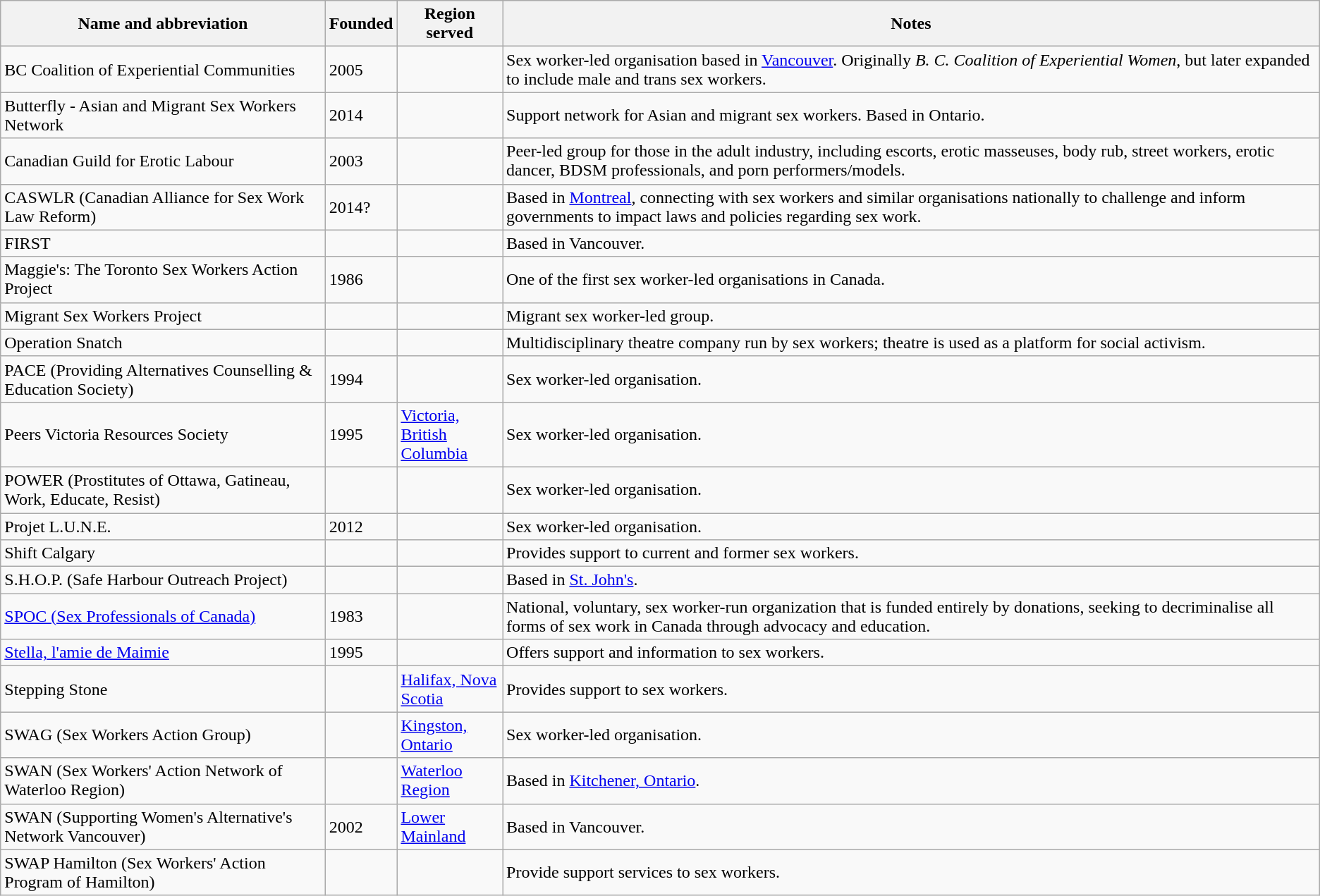<table class="wikitable sortable">
<tr>
<th>Name and abbreviation</th>
<th>Founded</th>
<th style="width:8%">Region served</th>
<th>Notes</th>
</tr>
<tr>
<td>BC Coalition of Experiential Communities</td>
<td>2005</td>
<td></td>
<td>Sex worker-led organisation based in <a href='#'>Vancouver</a>. Originally <em>B. C. Coalition of Experiential Women</em>, but later expanded to include male and trans sex workers.</td>
</tr>
<tr>
<td>Butterfly - Asian and Migrant Sex Workers Network</td>
<td>2014</td>
<td></td>
<td>Support network for Asian and migrant sex workers. Based in Ontario.</td>
</tr>
<tr>
<td>Canadian Guild for Erotic Labour</td>
<td>2003</td>
<td><br></td>
<td>Peer-led group for those in the adult industry, including escorts, erotic masseuses, body rub, street workers, erotic dancer, BDSM professionals, and porn performers/models.</td>
</tr>
<tr>
<td>CASWLR (Canadian Alliance for Sex Work Law Reform)</td>
<td>2014?</td>
<td></td>
<td>Based in <a href='#'>Montreal</a>, connecting with sex workers and similar organisations nationally to challenge and inform governments to impact laws and policies regarding sex work.</td>
</tr>
<tr>
<td>FIRST</td>
<td></td>
<td></td>
<td>Based in Vancouver.</td>
</tr>
<tr>
<td>Maggie's: The Toronto Sex Workers Action Project</td>
<td>1986</td>
<td></td>
<td>One of the first sex worker-led organisations in Canada.</td>
</tr>
<tr>
<td>Migrant Sex Workers Project</td>
<td></td>
<td></td>
<td>Migrant sex worker-led group.</td>
</tr>
<tr>
<td>Operation Snatch</td>
<td></td>
<td></td>
<td>Multidisciplinary theatre company run by sex workers; theatre is used as a platform for social activism.</td>
</tr>
<tr>
<td>PACE (Providing Alternatives Counselling & Education Society)</td>
<td>1994</td>
<td></td>
<td>Sex worker-led organisation.</td>
</tr>
<tr>
<td>Peers Victoria Resources Society</td>
<td>1995</td>
<td><a href='#'>Victoria, British Columbia</a></td>
<td>Sex worker-led organisation.</td>
</tr>
<tr>
<td>POWER (Prostitutes of Ottawa, Gatineau, Work, Educate, Resist)</td>
<td></td>
<td></td>
<td>Sex worker-led organisation.</td>
</tr>
<tr>
<td>Projet L.U.N.E.</td>
<td>2012</td>
<td></td>
<td>Sex worker-led organisation.</td>
</tr>
<tr>
<td>Shift Calgary</td>
<td></td>
<td></td>
<td>Provides support to current and former sex workers.</td>
</tr>
<tr>
<td>S.H.O.P. (Safe Harbour Outreach Project)</td>
<td></td>
<td></td>
<td>Based in <a href='#'>St. John's</a>.</td>
</tr>
<tr>
<td><a href='#'>SPOC (Sex Professionals of Canada)</a></td>
<td>1983</td>
<td></td>
<td>National, voluntary, sex worker-run organization that is funded entirely by donations, seeking to decriminalise all forms of sex work in Canada through advocacy and education.</td>
</tr>
<tr>
<td><a href='#'>Stella, l'amie de Maimie</a></td>
<td>1995</td>
<td></td>
<td>Offers support and information to sex workers.</td>
</tr>
<tr>
<td>Stepping Stone</td>
<td></td>
<td><a href='#'>Halifax, Nova Scotia</a></td>
<td>Provides support to sex workers.</td>
</tr>
<tr>
<td>SWAG (Sex Workers Action Group)</td>
<td></td>
<td><a href='#'>Kingston, Ontario</a></td>
<td>Sex worker-led organisation.</td>
</tr>
<tr>
<td>SWAN (Sex Workers' Action Network of Waterloo Region)</td>
<td></td>
<td><a href='#'>Waterloo Region</a></td>
<td>Based in <a href='#'>Kitchener, Ontario</a>.</td>
</tr>
<tr>
<td>SWAN (Supporting Women's Alternative's Network Vancouver)</td>
<td>2002</td>
<td> <a href='#'>Lower Mainland</a></td>
<td>Based in Vancouver.</td>
</tr>
<tr>
<td>SWAP Hamilton (Sex Workers' Action Program of Hamilton)</td>
<td></td>
<td></td>
<td>Provide support services to sex workers.</td>
</tr>
</table>
